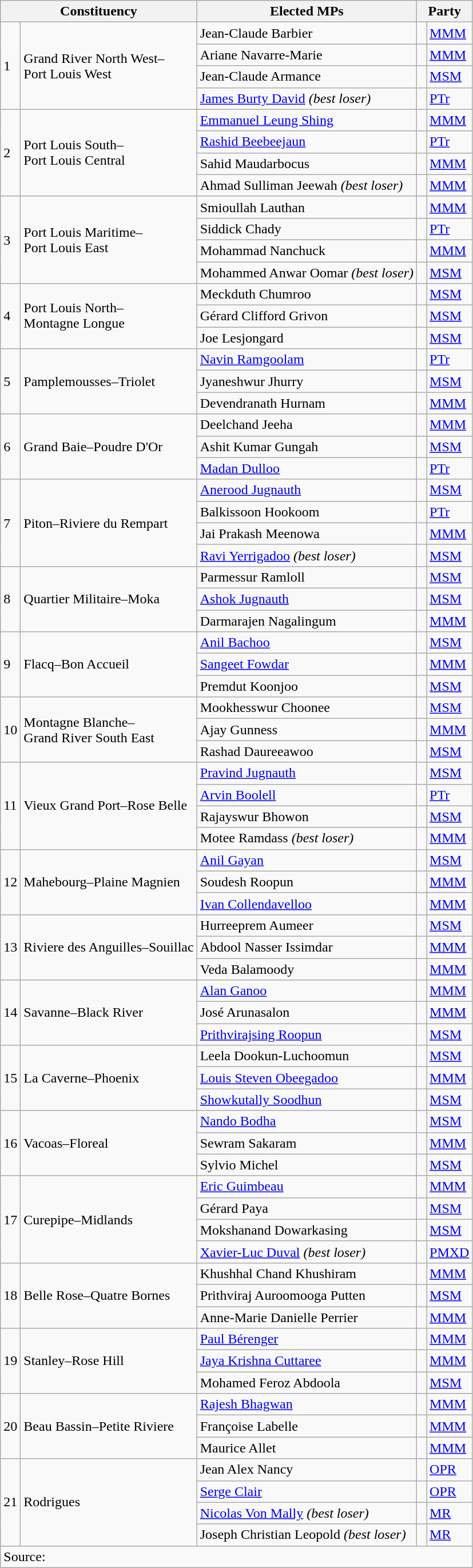<table class="wikitable sortable">
<tr>
<th colspan=2 class=unsortable>Constituency</th>
<th class=unsortable>Elected MPs</th>
<th colspan=2>Party</th>
</tr>
<tr>
<td rowspan=4>1</td>
<td rowspan=4>Grand River North West–<br>Port Louis West</td>
<td>Jean-Claude Barbier</td>
<td bgcolor=> </td>
<td><a href='#'>MMM</a></td>
</tr>
<tr>
<td>Ariane Navarre-Marie</td>
<td bgcolor=> </td>
<td><a href='#'>MMM</a></td>
</tr>
<tr>
<td>Jean-Claude Armance</td>
<td bgcolor=> </td>
<td><a href='#'>MSM</a></td>
</tr>
<tr>
<td><a href='#'>James Burty David</a> <em>(best loser)</em></td>
<td bgcolor=> </td>
<td><a href='#'>PTr</a></td>
</tr>
<tr>
<td rowspan=4>2</td>
<td rowspan=4>Port Louis South–<br>Port Louis Central</td>
<td><a href='#'>Emmanuel Leung Shing</a></td>
<td bgcolor=> </td>
<td><a href='#'>MMM</a></td>
</tr>
<tr>
<td><a href='#'>Rashid Beebeejaun</a></td>
<td bgcolor=> </td>
<td><a href='#'>PTr</a></td>
</tr>
<tr>
<td>Sahid Maudarbocus</td>
<td bgcolor=> </td>
<td><a href='#'>MMM</a></td>
</tr>
<tr>
<td>Ahmad Sulliman Jeewah <em>(best loser)</em></td>
<td bgcolor=> </td>
<td><a href='#'>MMM</a></td>
</tr>
<tr>
<td rowspan=4>3</td>
<td rowspan=4>Port Louis Maritime–<br>Port Louis East</td>
<td>Smioullah Lauthan</td>
<td bgcolor=> </td>
<td><a href='#'>MMM</a></td>
</tr>
<tr>
<td>Siddick Chady</td>
<td bgcolor=> </td>
<td><a href='#'>PTr</a></td>
</tr>
<tr>
<td>Mohammad Nanchuck</td>
<td bgcolor=> </td>
<td><a href='#'>MMM</a></td>
</tr>
<tr>
<td>Mohammed Anwar Oomar <em>(best loser)</em></td>
<td bgcolor=> </td>
<td><a href='#'>MSM</a></td>
</tr>
<tr>
<td rowspan=3>4</td>
<td rowspan=3>Port Louis North–<br>Montagne Longue</td>
<td>Meckduth Chumroo</td>
<td bgcolor=> </td>
<td><a href='#'>MSM</a></td>
</tr>
<tr>
<td>Gérard Clifford Grivon</td>
<td bgcolor=> </td>
<td><a href='#'>MSM</a></td>
</tr>
<tr>
<td>Joe Lesjongard</td>
<td bgcolor=> </td>
<td><a href='#'>MSM</a></td>
</tr>
<tr>
<td rowspan=3>5</td>
<td rowspan=3>Pamplemousses–Triolet</td>
<td><a href='#'>Navin Ramgoolam</a></td>
<td bgcolor=> </td>
<td><a href='#'>PTr</a></td>
</tr>
<tr>
<td>Jyaneshwur Jhurry</td>
<td bgcolor=> </td>
<td><a href='#'>MSM</a></td>
</tr>
<tr>
<td>Devendranath Hurnam</td>
<td bgcolor=> </td>
<td><a href='#'>MMM</a></td>
</tr>
<tr>
<td rowspan=3>6</td>
<td rowspan=3>Grand Baie–Poudre D'Or</td>
<td>Deelchand Jeeha</td>
<td bgcolor=> </td>
<td><a href='#'>MMM</a></td>
</tr>
<tr>
<td>Ashit Kumar Gungah</td>
<td bgcolor=> </td>
<td><a href='#'>MSM</a></td>
</tr>
<tr>
<td><a href='#'>Madan Dulloo</a></td>
<td bgcolor=> </td>
<td><a href='#'>PTr</a></td>
</tr>
<tr>
<td rowspan=4>7</td>
<td rowspan=4>Piton–Riviere du Rempart</td>
<td><a href='#'>Anerood Jugnauth</a></td>
<td bgcolor=> </td>
<td><a href='#'>MSM</a></td>
</tr>
<tr>
<td>Balkissoon Hookoom</td>
<td bgcolor=> </td>
<td><a href='#'>PTr</a></td>
</tr>
<tr>
<td>Jai Prakash Meenowa</td>
<td bgcolor=> </td>
<td><a href='#'>MMM</a></td>
</tr>
<tr>
<td><a href='#'>Ravi Yerrigadoo</a> <em>(best loser)</em></td>
<td bgcolor=> </td>
<td><a href='#'>MSM</a></td>
</tr>
<tr>
<td rowspan=3>8</td>
<td rowspan=3>Quartier Militaire–Moka</td>
<td>Parmessur Ramloll</td>
<td bgcolor=> </td>
<td><a href='#'>MSM</a></td>
</tr>
<tr>
<td><a href='#'>Ashok Jugnauth</a></td>
<td bgcolor=> </td>
<td><a href='#'>MSM</a></td>
</tr>
<tr>
<td>Darmarajen Nagalingum</td>
<td bgcolor=> </td>
<td><a href='#'>MMM</a></td>
</tr>
<tr>
<td rowspan=3>9</td>
<td rowspan=3>Flacq–Bon Accueil</td>
<td><a href='#'>Anil Bachoo</a></td>
<td bgcolor=> </td>
<td><a href='#'>MSM</a></td>
</tr>
<tr>
<td><a href='#'>Sangeet Fowdar</a></td>
<td bgcolor=> </td>
<td><a href='#'>MMM</a></td>
</tr>
<tr>
<td>Premdut Koonjoo</td>
<td bgcolor=> </td>
<td><a href='#'>MSM</a></td>
</tr>
<tr>
<td rowspan=3>10</td>
<td rowspan=3>Montagne Blanche–<br>Grand River South East</td>
<td>Mookhesswur Choonee</td>
<td bgcolor=> </td>
<td><a href='#'>MSM</a></td>
</tr>
<tr>
<td>Ajay Gunness</td>
<td bgcolor=> </td>
<td><a href='#'>MMM</a></td>
</tr>
<tr>
<td>Rashad Daureeawoo</td>
<td bgcolor=> </td>
<td><a href='#'>MSM</a></td>
</tr>
<tr>
<td rowspan=4>11</td>
<td rowspan=4>Vieux Grand Port–Rose Belle</td>
<td><a href='#'>Pravind Jugnauth</a></td>
<td bgcolor=> </td>
<td><a href='#'>MSM</a></td>
</tr>
<tr>
<td><a href='#'>Arvin Boolell</a></td>
<td bgcolor=> </td>
<td><a href='#'>PTr</a></td>
</tr>
<tr>
<td>Rajayswur Bhowon</td>
<td bgcolor=> </td>
<td><a href='#'>MSM</a></td>
</tr>
<tr>
<td>Motee Ramdass <em>(best loser)</em></td>
<td bgcolor=> </td>
<td><a href='#'>MMM</a></td>
</tr>
<tr>
<td rowspan=3>12</td>
<td rowspan=3>Mahebourg–Plaine Magnien</td>
<td><a href='#'>Anil Gayan</a></td>
<td bgcolor=> </td>
<td><a href='#'>MSM</a></td>
</tr>
<tr>
<td>Soudesh Roopun</td>
<td bgcolor=> </td>
<td><a href='#'>MMM</a></td>
</tr>
<tr>
<td><a href='#'>Ivan Collendavelloo</a></td>
<td bgcolor=> </td>
<td><a href='#'>MMM</a></td>
</tr>
<tr>
<td rowspan=3>13</td>
<td rowspan=3>Riviere des Anguilles–Souillac</td>
<td>Hurreeprem Aumeer</td>
<td bgcolor=> </td>
<td><a href='#'>MSM</a></td>
</tr>
<tr>
<td>Abdool Nasser Issimdar</td>
<td bgcolor=> </td>
<td><a href='#'>MMM</a></td>
</tr>
<tr>
<td>Veda Balamoody</td>
<td bgcolor=> </td>
<td><a href='#'>MMM</a></td>
</tr>
<tr>
<td rowspan=3>14</td>
<td rowspan=3>Savanne–Black River</td>
<td><a href='#'>Alan Ganoo</a></td>
<td bgcolor=> </td>
<td><a href='#'>MMM</a></td>
</tr>
<tr>
<td>José Arunasalon</td>
<td bgcolor=> </td>
<td><a href='#'>MMM</a></td>
</tr>
<tr>
<td><a href='#'>Prithvirajsing Roopun</a></td>
<td bgcolor=> </td>
<td><a href='#'>MSM</a></td>
</tr>
<tr>
<td rowspan=3>15</td>
<td rowspan=3>La Caverne–Phoenix</td>
<td>Leela Dookun-Luchoomun</td>
<td bgcolor=> </td>
<td><a href='#'>MSM</a></td>
</tr>
<tr>
<td><a href='#'>Louis Steven Obeegadoo</a></td>
<td bgcolor=> </td>
<td><a href='#'>MMM</a></td>
</tr>
<tr>
<td><a href='#'>Showkutally Soodhun</a></td>
<td bgcolor=> </td>
<td><a href='#'>MSM</a></td>
</tr>
<tr>
<td rowspan=3>16</td>
<td rowspan=3>Vacoas–Floreal</td>
<td><a href='#'>Nando Bodha</a></td>
<td bgcolor=> </td>
<td><a href='#'>MSM</a></td>
</tr>
<tr>
<td>Sewram Sakaram</td>
<td bgcolor=> </td>
<td><a href='#'>MMM</a></td>
</tr>
<tr>
<td>Sylvio Michel</td>
<td bgcolor=> </td>
<td><a href='#'>MSM</a></td>
</tr>
<tr>
<td rowspan=4>17</td>
<td rowspan=4>Curepipe–Midlands</td>
<td><a href='#'>Eric Guimbeau</a></td>
<td bgcolor=> </td>
<td><a href='#'>MMM</a></td>
</tr>
<tr>
<td>Gérard Paya</td>
<td bgcolor=> </td>
<td><a href='#'>MSM</a></td>
</tr>
<tr>
<td>Mokshanand Dowarkasing</td>
<td bgcolor=> </td>
<td><a href='#'>MSM</a></td>
</tr>
<tr>
<td><a href='#'>Xavier-Luc Duval</a> <em>(best loser)</em></td>
<td bgcolor=> </td>
<td><a href='#'>PMXD</a></td>
</tr>
<tr>
<td rowspan=3>18</td>
<td rowspan=3>Belle Rose–Quatre Bornes</td>
<td>Khushhal Chand Khushiram</td>
<td bgcolor=> </td>
<td><a href='#'>MMM</a></td>
</tr>
<tr>
<td>Prithviraj Auroomooga Putten</td>
<td bgcolor=> </td>
<td><a href='#'>MSM</a></td>
</tr>
<tr>
<td>Anne-Marie Danielle Perrier</td>
<td bgcolor=> </td>
<td><a href='#'>MMM</a></td>
</tr>
<tr>
<td rowspan=3>19</td>
<td rowspan=3>Stanley–Rose Hill</td>
<td><a href='#'>Paul Bérenger</a></td>
<td bgcolor=> </td>
<td><a href='#'>MMM</a></td>
</tr>
<tr>
<td><a href='#'>Jaya Krishna Cuttaree</a></td>
<td bgcolor=> </td>
<td><a href='#'>MMM</a></td>
</tr>
<tr>
<td>Mohamed Feroz Abdoola</td>
<td bgcolor=> </td>
<td><a href='#'>MSM</a></td>
</tr>
<tr>
<td rowspan=3>20</td>
<td rowspan=3>Beau Bassin–Petite Riviere</td>
<td><a href='#'>Rajesh Bhagwan</a></td>
<td bgcolor=> </td>
<td><a href='#'>MMM</a></td>
</tr>
<tr>
<td>Françoise Labelle</td>
<td bgcolor=> </td>
<td><a href='#'>MMM</a></td>
</tr>
<tr>
<td>Maurice Allet</td>
<td bgcolor=> </td>
<td><a href='#'>MMM</a></td>
</tr>
<tr>
<td rowspan=4>21</td>
<td rowspan=4>Rodrigues</td>
<td>Jean Alex Nancy</td>
<td bgcolor=> </td>
<td><a href='#'>OPR</a></td>
</tr>
<tr>
<td><a href='#'>Serge Clair</a></td>
<td bgcolor=> </td>
<td><a href='#'>OPR</a></td>
</tr>
<tr>
<td><a href='#'>Nicolas Von Mally</a> <em>(best loser)</em></td>
<td bgcolor=> </td>
<td><a href='#'>MR</a></td>
</tr>
<tr>
<td>Joseph Christian Leopold <em>(best loser)</em></td>
<td bgcolor=> </td>
<td><a href='#'>MR</a></td>
</tr>
<tr>
<td colspan=5>Source: </td>
</tr>
</table>
